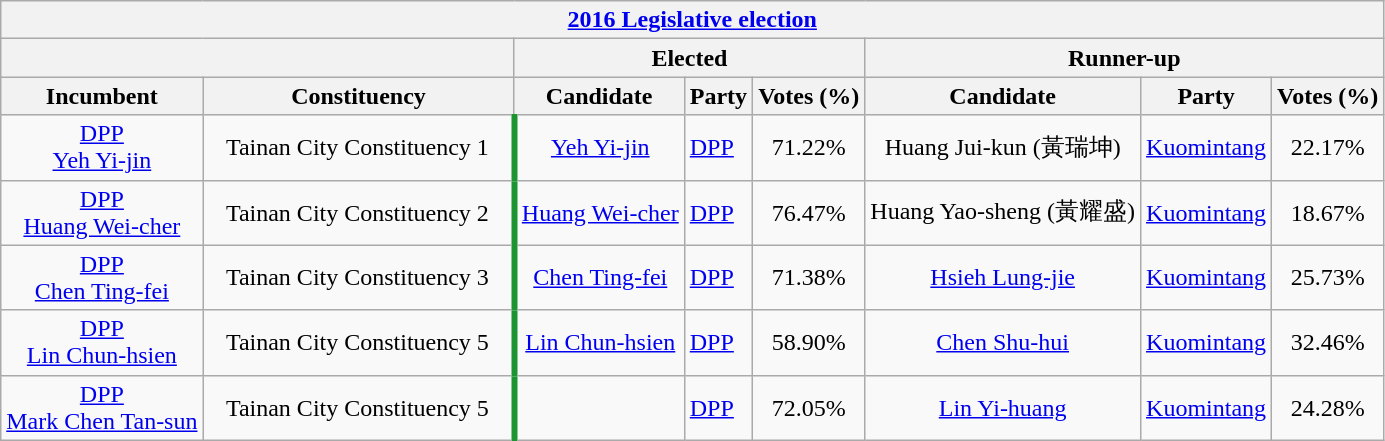<table class="wikitable collapsible sortable" style="text-align:center">
<tr>
<th colspan=8><a href='#'>2016 Legislative election</a></th>
</tr>
<tr>
<th colspan=2> </th>
<th colspan=3>Elected</th>
<th colspan=3>Runner-up</th>
</tr>
<tr>
<th>Incumbent</th>
<th style="width:200px;">Constituency</th>
<th>Candidate</th>
<th>Party</th>
<th>Votes (%)</th>
<th>Candidate</th>
<th>Party</th>
<th>Votes (%)</th>
</tr>
<tr>
<td><a href='#'>DPP</a><br><a href='#'>Yeh Yi-jin</a></td>
<td align="center" style="border-right:4px solid #1B9431;">Tainan City Constituency 1</td>
<td><a href='#'>Yeh Yi-jin</a></td>
<td align="left"><a href='#'>DPP</a></td>
<td>71.22%</td>
<td>Huang Jui-kun (黃瑞坤)</td>
<td align="left"><a href='#'>Kuomintang</a></td>
<td>22.17%</td>
</tr>
<tr>
<td><a href='#'>DPP</a><br><a href='#'>Huang Wei-cher</a></td>
<td align="center" style="border-right:4px solid #1B9431;">Tainan City Constituency 2</td>
<td><a href='#'>Huang Wei-cher</a></td>
<td align="left"><a href='#'>DPP</a></td>
<td>76.47%</td>
<td>Huang Yao-sheng (黃耀盛)</td>
<td align="left"><a href='#'>Kuomintang</a></td>
<td>18.67%</td>
</tr>
<tr>
<td><a href='#'>DPP</a><br><a href='#'>Chen Ting-fei</a></td>
<td align="center" style="border-right:4px solid #1B9431;">Tainan City Constituency 3</td>
<td><a href='#'>Chen Ting-fei</a></td>
<td align="left"><a href='#'>DPP</a></td>
<td>71.38%</td>
<td><a href='#'>Hsieh Lung-jie</a></td>
<td align="left"><a href='#'>Kuomintang</a></td>
<td>25.73%</td>
</tr>
<tr>
<td><a href='#'>DPP</a><br><a href='#'>Lin Chun-hsien</a></td>
<td align="center" style="border-right:4px solid #1B9431;">Tainan City Constituency 5</td>
<td><a href='#'>Lin Chun-hsien</a></td>
<td align="left"><a href='#'>DPP</a></td>
<td>58.90%</td>
<td><a href='#'>Chen Shu-hui</a></td>
<td align="left"><a href='#'>Kuomintang</a></td>
<td>32.46%</td>
</tr>
<tr>
<td><a href='#'>DPP</a><br><a href='#'>Mark Chen Tan-sun</a></td>
<td align="center" style="border-right:4px solid #1B9431;">Tainan City Constituency 5</td>
<td></td>
<td align="left"><a href='#'>DPP</a></td>
<td>72.05%</td>
<td><a href='#'>Lin Yi-huang</a></td>
<td align="left"><a href='#'>Kuomintang</a></td>
<td>24.28%</td>
</tr>
</table>
